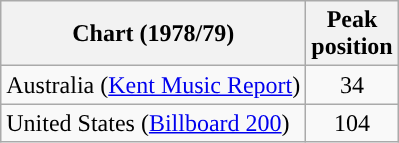<table class="wikitable">
<tr>
<th scope="col">Chart (1978/79)</th>
<th>Peak<br>position</th>
</tr>
<tr>
<td>Australia (<a href='#'>Kent Music Report</a>)</td>
<td style="text-align:center;">34</td>
</tr>
<tr>
<td>United States (<a href='#'>Billboard 200</a>)</td>
<td style="text-align:center;">104</td>
</tr>
</table>
